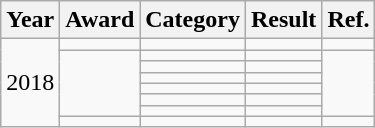<table class="wikitable sortable">
<tr>
<th>Year</th>
<th>Award</th>
<th>Category</th>
<th>Result</th>
<th>Ref.</th>
</tr>
<tr>
<td align="center" rowspan="8">2018</td>
<td rowspan="1"></td>
<td></td>
<td></td>
<td align="center" rowspan="1"></td>
</tr>
<tr>
<td rowspan="6"></td>
<td></td>
<td></td>
<td align="center" rowspan="6"></td>
</tr>
<tr>
<td></td>
<td></td>
</tr>
<tr>
<td></td>
<td></td>
</tr>
<tr>
<td></td>
<td></td>
</tr>
<tr>
<td></td>
<td></td>
</tr>
<tr>
<td></td>
<td></td>
</tr>
<tr>
<td rowspan="1"></td>
<td></td>
<td></td>
<td align="center" rowspan="1"></td>
</tr>
</table>
